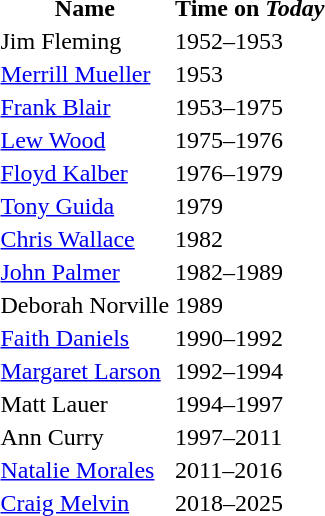<table>
<tr>
<th>Name</th>
<th>Time on <em>Today</em></th>
</tr>
<tr>
<td>Jim Fleming</td>
<td>1952–1953</td>
</tr>
<tr>
<td><a href='#'>Merrill Mueller</a></td>
<td>1953</td>
</tr>
<tr>
<td><a href='#'>Frank Blair</a></td>
<td>1953–1975</td>
</tr>
<tr>
<td><a href='#'>Lew Wood</a></td>
<td>1975–1976</td>
</tr>
<tr>
<td><a href='#'>Floyd Kalber</a></td>
<td>1976–1979</td>
</tr>
<tr>
<td><a href='#'>Tony Guida</a></td>
<td>1979</td>
</tr>
<tr>
<td><a href='#'>Chris Wallace</a></td>
<td>1982</td>
</tr>
<tr>
<td><a href='#'>John Palmer</a></td>
<td>1982–1989</td>
</tr>
<tr>
<td>Deborah Norville</td>
<td>1989</td>
</tr>
<tr>
<td><a href='#'>Faith Daniels</a></td>
<td>1990–1992</td>
</tr>
<tr>
<td><a href='#'>Margaret Larson</a></td>
<td>1992–1994</td>
</tr>
<tr>
<td>Matt Lauer</td>
<td>1994–1997</td>
</tr>
<tr>
<td>Ann Curry</td>
<td>1997–2011</td>
</tr>
<tr>
<td><a href='#'>Natalie Morales</a></td>
<td>2011–2016</td>
</tr>
<tr>
<td><a href='#'>Craig Melvin</a></td>
<td>2018–2025</td>
</tr>
<tr>
</tr>
</table>
